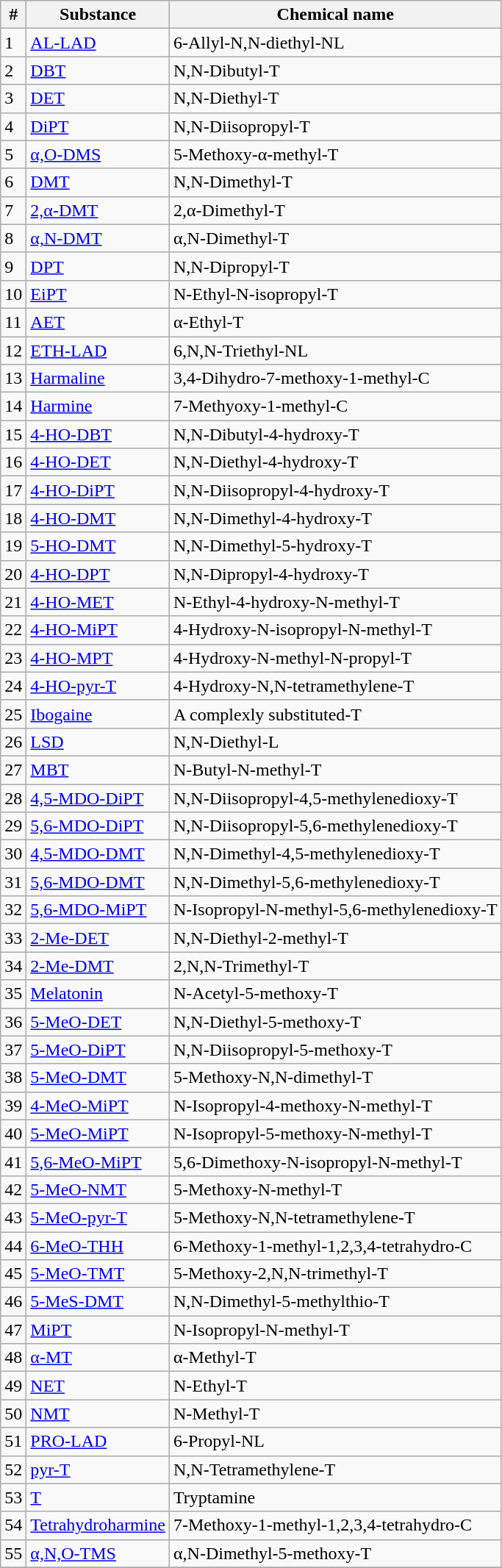<table class="wikitable sticky-header" border="1">
<tr>
<th>#</th>
<th>Substance</th>
<th>Chemical name</th>
</tr>
<tr>
<td>1</td>
<td><a href='#'>AL-LAD</a></td>
<td>6-Allyl-N,N-diethyl-NL</td>
</tr>
<tr>
<td>2</td>
<td><a href='#'>DBT</a></td>
<td>N,N-Dibutyl-T</td>
</tr>
<tr>
<td>3</td>
<td><a href='#'>DET</a></td>
<td>N,N-Diethyl-T</td>
</tr>
<tr>
<td>4</td>
<td><a href='#'>DiPT</a></td>
<td>N,N-Diisopropyl-T</td>
</tr>
<tr>
<td>5</td>
<td><a href='#'>α,O-DMS</a></td>
<td>5-Methoxy-α-methyl-T</td>
</tr>
<tr>
<td>6</td>
<td><a href='#'>DMT</a></td>
<td>N,N-Dimethyl-T</td>
</tr>
<tr>
<td>7</td>
<td><a href='#'>2,α-DMT</a></td>
<td>2,α-Dimethyl-T</td>
</tr>
<tr>
<td>8</td>
<td><a href='#'>α,N-DMT</a></td>
<td>α,N-Dimethyl-T</td>
</tr>
<tr>
<td>9</td>
<td><a href='#'>DPT</a></td>
<td>N,N-Dipropyl-T</td>
</tr>
<tr>
<td>10</td>
<td><a href='#'>EiPT</a></td>
<td>N-Ethyl-N-isopropyl-T</td>
</tr>
<tr>
<td>11</td>
<td><a href='#'>AET</a></td>
<td>α-Ethyl-T</td>
</tr>
<tr>
<td>12</td>
<td><a href='#'>ETH-LAD</a></td>
<td>6,N,N-Triethyl-NL</td>
</tr>
<tr>
<td>13</td>
<td><a href='#'>Harmaline</a></td>
<td>3,4-Dihydro-7-methoxy-1-methyl-C</td>
</tr>
<tr>
<td>14</td>
<td><a href='#'>Harmine</a></td>
<td>7-Methyoxy-1-methyl-C</td>
</tr>
<tr>
<td>15</td>
<td><a href='#'>4-HO-DBT</a></td>
<td>N,N-Dibutyl-4-hydroxy-T</td>
</tr>
<tr>
<td>16</td>
<td><a href='#'>4-HO-DET</a></td>
<td>N,N-Diethyl-4-hydroxy-T</td>
</tr>
<tr>
<td>17</td>
<td><a href='#'>4-HO-DiPT</a></td>
<td>N,N-Diisopropyl-4-hydroxy-T</td>
</tr>
<tr>
<td>18</td>
<td><a href='#'>4-HO-DMT</a></td>
<td>N,N-Dimethyl-4-hydroxy-T</td>
</tr>
<tr>
<td>19</td>
<td><a href='#'>5-HO-DMT</a></td>
<td>N,N-Dimethyl-5-hydroxy-T</td>
</tr>
<tr>
<td>20</td>
<td><a href='#'>4-HO-DPT</a></td>
<td>N,N-Dipropyl-4-hydroxy-T</td>
</tr>
<tr>
<td>21</td>
<td><a href='#'>4-HO-MET</a></td>
<td>N-Ethyl-4-hydroxy-N-methyl-T</td>
</tr>
<tr>
<td>22</td>
<td><a href='#'>4-HO-MiPT</a></td>
<td>4-Hydroxy-N-isopropyl-N-methyl-T</td>
</tr>
<tr>
<td>23</td>
<td><a href='#'>4-HO-MPT</a></td>
<td>4-Hydroxy-N-methyl-N-propyl-T</td>
</tr>
<tr>
<td>24</td>
<td><a href='#'>4-HO-pyr-T</a></td>
<td>4-Hydroxy-N,N-tetramethylene-T</td>
</tr>
<tr>
<td>25</td>
<td><a href='#'>Ibogaine</a></td>
<td>A complexly substituted-T</td>
</tr>
<tr>
<td>26</td>
<td><a href='#'>LSD</a></td>
<td>N,N-Diethyl-L</td>
</tr>
<tr>
<td>27</td>
<td><a href='#'>MBT</a></td>
<td>N-Butyl-N-methyl-T</td>
</tr>
<tr>
<td>28</td>
<td><a href='#'>4,5-MDO-DiPT</a></td>
<td>N,N-Diisopropyl-4,5-methylenedioxy-T</td>
</tr>
<tr>
<td>29</td>
<td><a href='#'>5,6-MDO-DiPT</a></td>
<td>N,N-Diisopropyl-5,6-methylenedioxy-T</td>
</tr>
<tr>
<td>30</td>
<td><a href='#'>4,5-MDO-DMT</a></td>
<td>N,N-Dimethyl-4,5-methylenedioxy-T</td>
</tr>
<tr>
<td>31</td>
<td><a href='#'>5,6-MDO-DMT</a></td>
<td>N,N-Dimethyl-5,6-methylenedioxy-T</td>
</tr>
<tr>
<td>32</td>
<td><a href='#'>5,6-MDO-MiPT</a></td>
<td>N-Isopropyl-N-methyl-5,6-methylenedioxy-T</td>
</tr>
<tr>
<td>33</td>
<td><a href='#'>2-Me-DET</a></td>
<td>N,N-Diethyl-2-methyl-T</td>
</tr>
<tr>
<td>34</td>
<td><a href='#'>2-Me-DMT</a></td>
<td>2,N,N-Trimethyl-T</td>
</tr>
<tr>
<td>35</td>
<td><a href='#'>Melatonin</a></td>
<td>N-Acetyl-5-methoxy-T</td>
</tr>
<tr>
<td>36</td>
<td><a href='#'>5-MeO-DET</a></td>
<td>N,N-Diethyl-5-methoxy-T</td>
</tr>
<tr>
<td>37</td>
<td><a href='#'>5-MeO-DiPT</a></td>
<td>N,N-Diisopropyl-5-methoxy-T</td>
</tr>
<tr>
<td>38</td>
<td><a href='#'>5-MeO-DMT</a></td>
<td>5-Methoxy-N,N-dimethyl-T</td>
</tr>
<tr>
<td>39</td>
<td><a href='#'>4-MeO-MiPT</a></td>
<td>N-Isopropyl-4-methoxy-N-methyl-T</td>
</tr>
<tr>
<td>40</td>
<td><a href='#'>5-MeO-MiPT</a></td>
<td>N-Isopropyl-5-methoxy-N-methyl-T</td>
</tr>
<tr>
<td>41</td>
<td><a href='#'>5,6-MeO-MiPT</a></td>
<td>5,6-Dimethoxy-N-isopropyl-N-methyl-T</td>
</tr>
<tr>
<td>42</td>
<td><a href='#'>5-MeO-NMT</a></td>
<td>5-Methoxy-N-methyl-T</td>
</tr>
<tr>
<td>43</td>
<td><a href='#'>5-MeO-pyr-T</a></td>
<td>5-Methoxy-N,N-tetramethylene-T</td>
</tr>
<tr>
<td>44</td>
<td><a href='#'>6-MeO-THH</a></td>
<td>6-Methoxy-1-methyl-1,2,3,4-tetrahydro-C</td>
</tr>
<tr>
<td>45</td>
<td><a href='#'>5-MeO-TMT</a></td>
<td>5-Methoxy-2,N,N-trimethyl-T</td>
</tr>
<tr>
<td>46</td>
<td><a href='#'>5-MeS-DMT</a></td>
<td>N,N-Dimethyl-5-methylthio-T</td>
</tr>
<tr>
<td>47</td>
<td><a href='#'>MiPT</a></td>
<td>N-Isopropyl-N-methyl-T</td>
</tr>
<tr>
<td>48</td>
<td><a href='#'>α-MT</a></td>
<td>α-Methyl-T</td>
</tr>
<tr>
<td>49</td>
<td><a href='#'>NET</a></td>
<td>N-Ethyl-T</td>
</tr>
<tr>
<td>50</td>
<td><a href='#'>NMT</a></td>
<td>N-Methyl-T</td>
</tr>
<tr>
<td>51</td>
<td><a href='#'>PRO-LAD</a></td>
<td>6-Propyl-NL</td>
</tr>
<tr>
<td>52</td>
<td><a href='#'>pyr-T</a></td>
<td>N,N-Tetramethylene-T</td>
</tr>
<tr>
<td>53</td>
<td><a href='#'>T</a></td>
<td>Tryptamine</td>
</tr>
<tr>
<td>54</td>
<td><a href='#'>Tetrahydroharmine</a></td>
<td>7-Methoxy-1-methyl-1,2,3,4-tetrahydro-C</td>
</tr>
<tr>
<td>55</td>
<td><a href='#'>α,N,O-TMS</a></td>
<td>α,N-Dimethyl-5-methoxy-T</td>
</tr>
<tr>
</tr>
</table>
